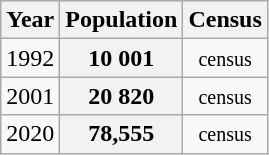<table class="wikitable">
<tr>
<th>Year</th>
<th>Population</th>
<th>Census</th>
</tr>
<tr align="center">
<td>1992</td>
<th>10 001</th>
<td><small>census</small></td>
</tr>
<tr align="center">
<td>2001</td>
<th>20 820</th>
<td><small>census</small></td>
</tr>
<tr align="center">
<td>2020</td>
<th>78,555</th>
<td><small>census</small></td>
</tr>
</table>
